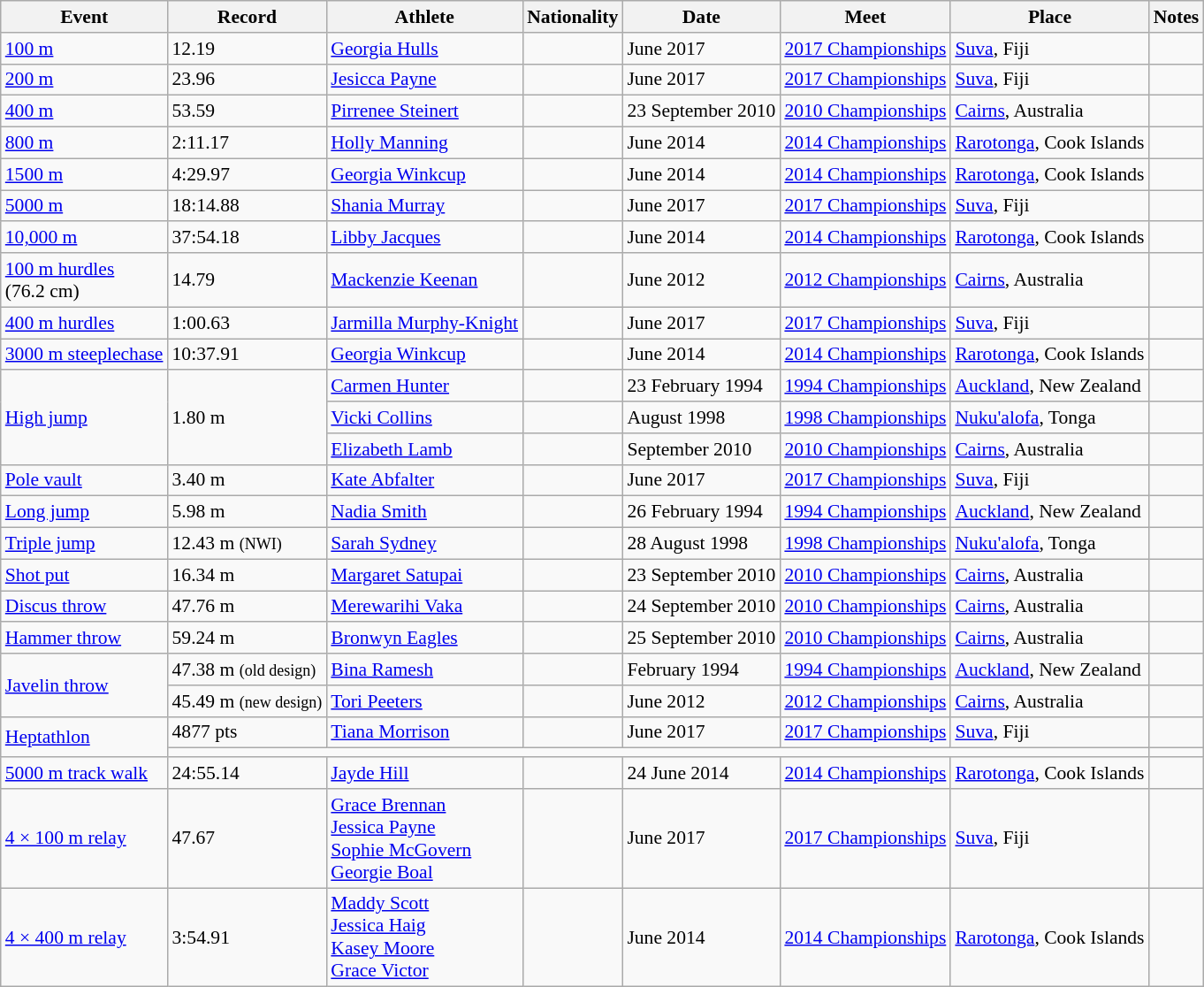<table class="wikitable sortable" style="font-size:90%;">
<tr>
<th>Event</th>
<th>Record</th>
<th>Athlete</th>
<th>Nationality</th>
<th>Date</th>
<th>Meet</th>
<th>Place</th>
<th>Notes</th>
</tr>
<tr>
<td><a href='#'>100 m</a></td>
<td>12.19 </td>
<td><a href='#'>Georgia Hulls</a></td>
<td></td>
<td>June 2017</td>
<td><a href='#'>2017 Championships</a></td>
<td><a href='#'>Suva</a>, Fiji</td>
<td></td>
</tr>
<tr>
<td><a href='#'>200 m</a></td>
<td>23.96 </td>
<td><a href='#'>Jesicca Payne</a></td>
<td></td>
<td>June 2017</td>
<td><a href='#'>2017 Championships</a></td>
<td><a href='#'>Suva</a>, Fiji</td>
<td></td>
</tr>
<tr>
<td><a href='#'>400 m</a></td>
<td>53.59</td>
<td><a href='#'>Pirrenee Steinert</a></td>
<td></td>
<td>23 September 2010</td>
<td><a href='#'>2010 Championships</a></td>
<td><a href='#'>Cairns</a>, Australia</td>
<td></td>
</tr>
<tr>
<td><a href='#'>800 m</a></td>
<td>2:11.17</td>
<td><a href='#'>Holly Manning</a></td>
<td></td>
<td>June 2014</td>
<td><a href='#'>2014 Championships</a></td>
<td><a href='#'>Rarotonga</a>, Cook Islands</td>
<td></td>
</tr>
<tr>
<td><a href='#'>1500 m</a></td>
<td>4:29.97</td>
<td><a href='#'>Georgia Winkcup</a></td>
<td></td>
<td>June 2014</td>
<td><a href='#'>2014 Championships</a></td>
<td><a href='#'>Rarotonga</a>, Cook Islands</td>
<td></td>
</tr>
<tr>
<td><a href='#'>5000 m</a></td>
<td>18:14.88</td>
<td><a href='#'>Shania Murray</a></td>
<td></td>
<td>June 2017</td>
<td><a href='#'>2017 Championships</a></td>
<td><a href='#'>Suva</a>, Fiji</td>
<td></td>
</tr>
<tr>
<td><a href='#'>10,000 m</a></td>
<td>37:54.18</td>
<td><a href='#'>Libby Jacques</a></td>
<td></td>
<td>June 2014</td>
<td><a href='#'>2014 Championships</a></td>
<td><a href='#'>Rarotonga</a>, Cook Islands</td>
<td></td>
</tr>
<tr>
<td><a href='#'>100 m hurdles</a><br>(76.2 cm)</td>
<td>14.79 </td>
<td><a href='#'>Mackenzie Keenan</a></td>
<td></td>
<td>June 2012</td>
<td><a href='#'>2012 Championships</a></td>
<td><a href='#'>Cairns</a>, Australia</td>
<td></td>
</tr>
<tr>
<td><a href='#'>400 m hurdles</a></td>
<td>1:00.63</td>
<td><a href='#'>Jarmilla Murphy-Knight</a></td>
<td></td>
<td>June 2017</td>
<td><a href='#'>2017 Championships</a></td>
<td><a href='#'>Suva</a>, Fiji</td>
<td></td>
</tr>
<tr>
<td><a href='#'>3000 m steeplechase</a></td>
<td>10:37.91</td>
<td><a href='#'>Georgia Winkcup</a></td>
<td></td>
<td>June 2014</td>
<td><a href='#'>2014 Championships</a></td>
<td><a href='#'>Rarotonga</a>, Cook Islands</td>
<td></td>
</tr>
<tr>
<td rowspan=3><a href='#'>High jump</a></td>
<td rowspan=3>1.80 m</td>
<td><a href='#'>Carmen Hunter</a></td>
<td></td>
<td>23 February 1994</td>
<td><a href='#'>1994 Championships</a></td>
<td><a href='#'>Auckland</a>, New Zealand</td>
<td></td>
</tr>
<tr>
<td><a href='#'>Vicki Collins</a></td>
<td></td>
<td>August 1998</td>
<td><a href='#'>1998 Championships</a></td>
<td><a href='#'>Nuku'alofa</a>, Tonga</td>
<td></td>
</tr>
<tr>
<td><a href='#'>Elizabeth Lamb</a></td>
<td></td>
<td>September 2010</td>
<td><a href='#'>2010 Championships</a></td>
<td><a href='#'>Cairns</a>, Australia</td>
<td></td>
</tr>
<tr>
<td><a href='#'>Pole vault</a></td>
<td>3.40 m</td>
<td><a href='#'>Kate Abfalter</a></td>
<td></td>
<td>June 2017</td>
<td><a href='#'>2017 Championships</a></td>
<td><a href='#'>Suva</a>, Fiji</td>
<td></td>
</tr>
<tr>
<td><a href='#'>Long jump</a></td>
<td>5.98 m </td>
<td><a href='#'>Nadia Smith</a></td>
<td></td>
<td>26 February 1994</td>
<td><a href='#'>1994 Championships</a></td>
<td><a href='#'>Auckland</a>, New Zealand</td>
<td></td>
</tr>
<tr>
<td><a href='#'>Triple jump</a></td>
<td>12.43 m <small>(NWI)</small></td>
<td><a href='#'>Sarah Sydney</a></td>
<td></td>
<td>28 August 1998</td>
<td><a href='#'>1998 Championships</a></td>
<td><a href='#'>Nuku'alofa</a>, Tonga</td>
<td></td>
</tr>
<tr>
<td><a href='#'>Shot put</a></td>
<td>16.34 m</td>
<td><a href='#'>Margaret Satupai</a></td>
<td></td>
<td>23 September 2010</td>
<td><a href='#'>2010 Championships</a></td>
<td><a href='#'>Cairns</a>, Australia</td>
<td></td>
</tr>
<tr>
<td><a href='#'>Discus throw</a></td>
<td>47.76 m</td>
<td><a href='#'>Merewarihi Vaka</a></td>
<td></td>
<td>24 September 2010</td>
<td><a href='#'>2010 Championships</a></td>
<td><a href='#'>Cairns</a>, Australia</td>
<td></td>
</tr>
<tr>
<td><a href='#'>Hammer throw</a></td>
<td>59.24 m</td>
<td><a href='#'>Bronwyn Eagles</a></td>
<td></td>
<td>25 September 2010</td>
<td><a href='#'>2010 Championships</a></td>
<td><a href='#'>Cairns</a>, Australia</td>
<td></td>
</tr>
<tr>
<td rowspan=2><a href='#'>Javelin throw</a></td>
<td>47.38 m <small>(old design)</small></td>
<td><a href='#'>Bina Ramesh</a></td>
<td></td>
<td>February 1994</td>
<td><a href='#'>1994 Championships</a></td>
<td><a href='#'>Auckland</a>, New Zealand</td>
<td></td>
</tr>
<tr>
<td>45.49 m <small>(new design)</small></td>
<td><a href='#'>Tori Peeters</a></td>
<td></td>
<td>June 2012</td>
<td><a href='#'>2012 Championships</a></td>
<td><a href='#'>Cairns</a>, Australia</td>
<td></td>
</tr>
<tr>
<td rowspan=2><a href='#'>Heptathlon</a></td>
<td>4877 pts</td>
<td><a href='#'>Tiana Morrison</a></td>
<td></td>
<td>June 2017</td>
<td><a href='#'>2017 Championships</a></td>
<td><a href='#'>Suva</a>, Fiji</td>
<td></td>
</tr>
<tr>
<td colspan=6></td>
<td></td>
</tr>
<tr>
<td><a href='#'>5000 m track walk</a></td>
<td>24:55.14</td>
<td><a href='#'>Jayde Hill</a></td>
<td></td>
<td>24 June 2014</td>
<td><a href='#'>2014 Championships</a></td>
<td><a href='#'>Rarotonga</a>, Cook Islands</td>
<td></td>
</tr>
<tr>
<td><a href='#'>4 × 100 m relay</a></td>
<td>47.67</td>
<td><a href='#'>Grace Brennan</a><br><a href='#'>Jessica Payne</a><br><a href='#'>Sophie McGovern</a><br><a href='#'>Georgie Boal</a></td>
<td></td>
<td>June 2017</td>
<td><a href='#'>2017 Championships</a></td>
<td><a href='#'>Suva</a>, Fiji</td>
<td></td>
</tr>
<tr>
<td><a href='#'>4 × 400 m relay</a></td>
<td>3:54.91</td>
<td><a href='#'>Maddy Scott</a> <br> <a href='#'>Jessica Haig</a> <br> <a href='#'>Kasey Moore</a> <br> <a href='#'>Grace Victor</a></td>
<td></td>
<td>June 2014</td>
<td><a href='#'>2014 Championships</a></td>
<td><a href='#'>Rarotonga</a>, Cook Islands</td>
<td></td>
</tr>
</table>
